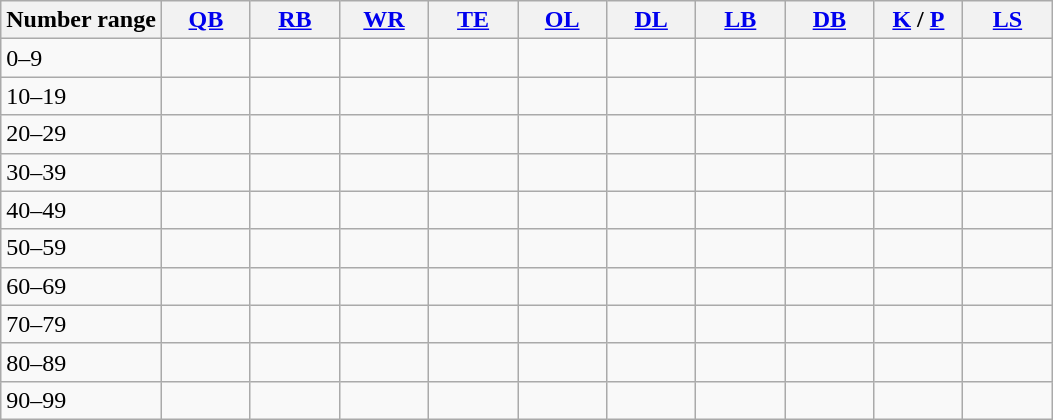<table class="wikitable" style="text-align:center">
<tr>
<th>Number range</th>
<th style="width:52px"><a href='#'>QB</a></th>
<th style="width:52px"><a href='#'>RB</a></th>
<th style="width:52px"><a href='#'>WR</a></th>
<th style="width:52px"><a href='#'>TE</a></th>
<th style="width:52px"><a href='#'>OL</a></th>
<th style="width:52px"><a href='#'>DL</a></th>
<th style="width:52px"><a href='#'>LB</a></th>
<th style="width:52px"><a href='#'>DB</a></th>
<th style="width:52px"><a href='#'>K</a> / <a href='#'>P</a></th>
<th style="width:52px"><a href='#'>LS</a></th>
</tr>
<tr>
<td style="text-align:left">0–9</td>
<td></td>
<td></td>
<td></td>
<td></td>
<td></td>
<td></td>
<td></td>
<td></td>
<td></td>
<td></td>
</tr>
<tr>
<td style="text-align:left">10–19</td>
<td></td>
<td></td>
<td></td>
<td></td>
<td></td>
<td></td>
<td></td>
<td></td>
<td></td>
<td></td>
</tr>
<tr>
<td style="text-align: left">20–29</td>
<td></td>
<td></td>
<td></td>
<td></td>
<td></td>
<td></td>
<td></td>
<td></td>
<td></td>
<td></td>
</tr>
<tr>
<td style="text-align: left">30–39</td>
<td></td>
<td></td>
<td></td>
<td></td>
<td></td>
<td></td>
<td></td>
<td></td>
<td></td>
<td></td>
</tr>
<tr>
<td style="text-align: left">40–49</td>
<td></td>
<td></td>
<td></td>
<td></td>
<td></td>
<td></td>
<td></td>
<td></td>
<td></td>
<td></td>
</tr>
<tr>
<td style="text-align: left">50–59</td>
<td></td>
<td></td>
<td></td>
<td></td>
<td></td>
<td></td>
<td></td>
<td></td>
<td></td>
<td></td>
</tr>
<tr>
<td style="text-align: left">60–69</td>
<td></td>
<td></td>
<td></td>
<td></td>
<td></td>
<td></td>
<td></td>
<td></td>
<td></td>
<td></td>
</tr>
<tr>
<td style="text-align: left">70–79</td>
<td></td>
<td></td>
<td></td>
<td></td>
<td></td>
<td></td>
<td></td>
<td></td>
<td></td>
<td></td>
</tr>
<tr>
<td style="text-align: left">80–89</td>
<td></td>
<td></td>
<td></td>
<td></td>
<td></td>
<td></td>
<td></td>
<td></td>
<td></td>
<td></td>
</tr>
<tr>
<td style="text-align: left">90–99</td>
<td></td>
<td></td>
<td></td>
<td></td>
<td></td>
<td></td>
<td></td>
<td></td>
<td></td>
<td></td>
</tr>
</table>
